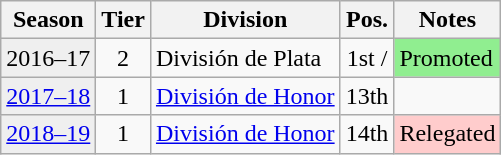<table class="wikitable">
<tr>
<th>Season</th>
<th>Tier</th>
<th>Division</th>
<th>Pos.</th>
<th>Notes</th>
</tr>
<tr>
<td style="background:#efefef;">2016–17</td>
<td align="center">2</td>
<td>División de Plata</td>
<td align="center">1st / </td>
<td style="background:#90EE90">Promoted</td>
</tr>
<tr>
<td style="background:#efefef;"><a href='#'>2017–18</a></td>
<td align="center">1</td>
<td><a href='#'>División de Honor</a></td>
<td align="center">13th</td>
<td></td>
</tr>
<tr>
<td style="background:#efefef;"><a href='#'>2018–19</a></td>
<td align="center">1</td>
<td><a href='#'>División de Honor</a></td>
<td align="center">14th</td>
<td style="background:#ffcccc">Relegated</td>
</tr>
</table>
